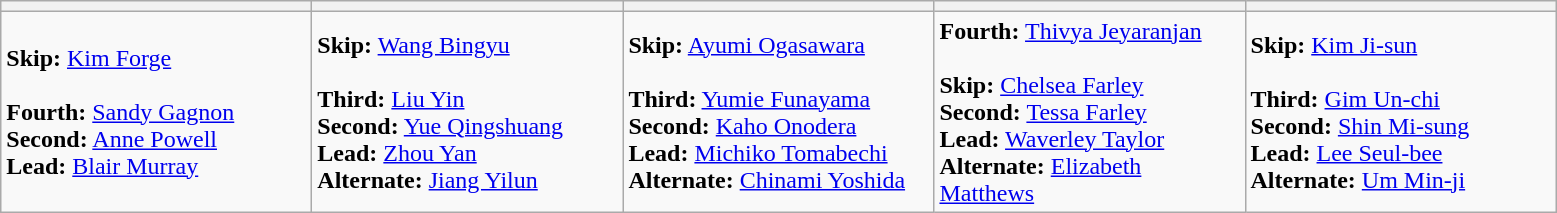<table class=wikitable>
<tr>
<th width=200></th>
<th width=200></th>
<th width=200></th>
<th width=200></th>
<th width=200></th>
</tr>
<tr>
<td><strong>Skip:</strong> <a href='#'>Kim Forge</a><br><br><strong>Fourth:</strong> <a href='#'>Sandy Gagnon</a><br>
<strong>Second:</strong> <a href='#'>Anne Powell</a><br>
<strong>Lead:</strong> <a href='#'>Blair Murray</a></td>
<td><strong>Skip:</strong> <a href='#'>Wang Bingyu</a><br><br><strong>Third:</strong> <a href='#'>Liu Yin</a><br>
<strong>Second:</strong> <a href='#'>Yue Qingshuang</a><br>
<strong>Lead:</strong> <a href='#'>Zhou Yan</a><br>
<strong>Alternate:</strong> <a href='#'>Jiang Yilun</a></td>
<td><strong>Skip:</strong> <a href='#'>Ayumi Ogasawara</a><br><br><strong>Third:</strong> <a href='#'>Yumie Funayama</a><br>
<strong>Second:</strong> <a href='#'>Kaho Onodera</a><br>
<strong>Lead:</strong> <a href='#'>Michiko Tomabechi</a><br>
<strong>Alternate:</strong> <a href='#'>Chinami Yoshida</a></td>
<td><strong>Fourth:</strong> <a href='#'>Thivya Jeyaranjan</a><br><br><strong>Skip:</strong> <a href='#'>Chelsea Farley</a><br>
<strong>Second:</strong> <a href='#'>Tessa Farley</a><br>
<strong>Lead:</strong> <a href='#'>Waverley Taylor</a><br>
<strong>Alternate:</strong> <a href='#'>Elizabeth Matthews</a></td>
<td><strong>Skip:</strong> <a href='#'>Kim Ji-sun</a><br><br><strong>Third:</strong> <a href='#'>Gim Un-chi</a><br>
<strong>Second:</strong> <a href='#'>Shin Mi-sung</a><br>
<strong>Lead:</strong> <a href='#'>Lee Seul-bee</a><br>
<strong>Alternate:</strong> <a href='#'>Um Min-ji</a></td>
</tr>
</table>
